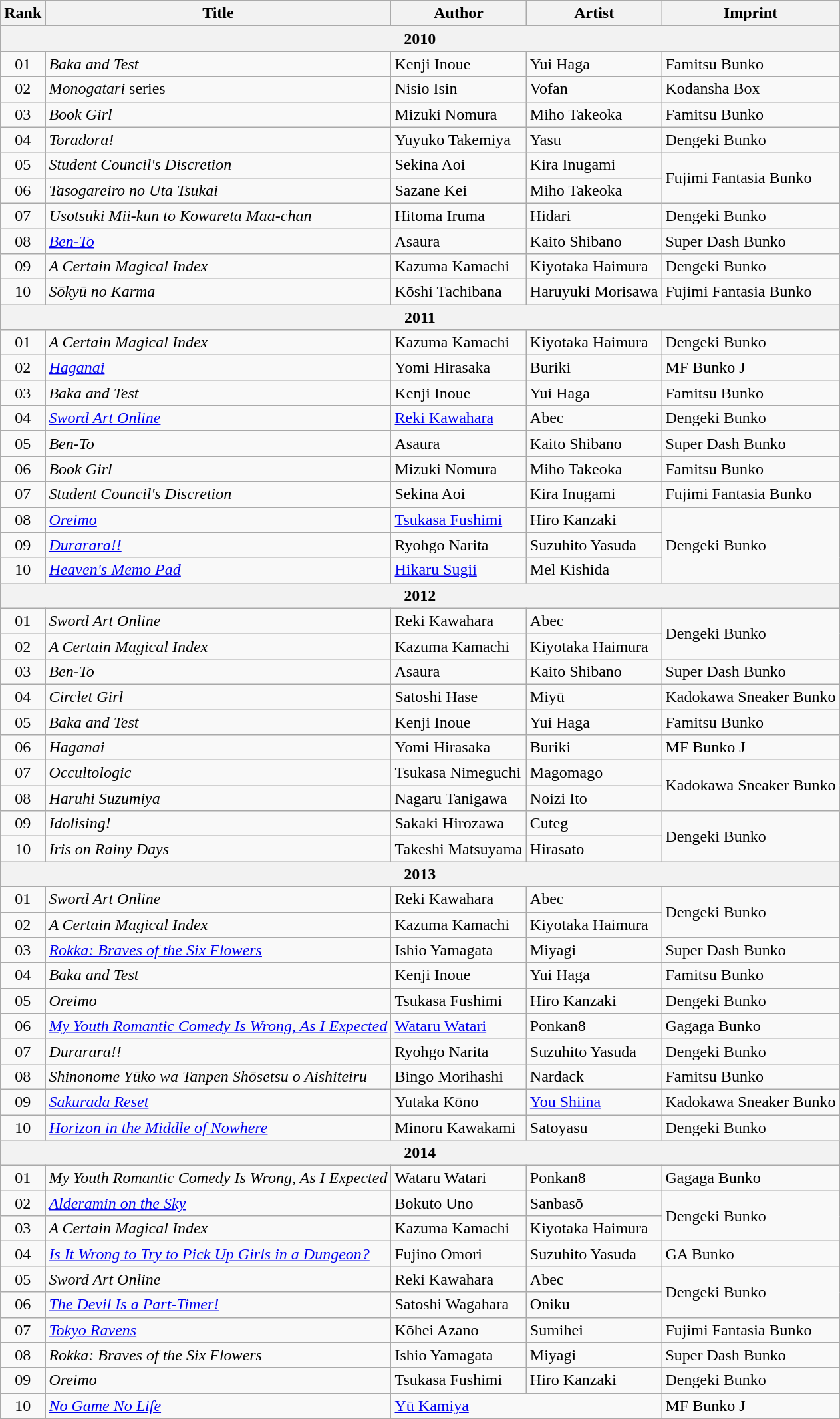<table class="wikitable">
<tr>
<th>Rank</th>
<th>Title</th>
<th>Author</th>
<th>Artist</th>
<th>Imprint</th>
</tr>
<tr>
<th colspan="5">2010</th>
</tr>
<tr>
<td align="center">01</td>
<td><em>Baka and Test</em></td>
<td>Kenji Inoue</td>
<td>Yui Haga</td>
<td>Famitsu Bunko</td>
</tr>
<tr>
<td align="center">02</td>
<td><em>Monogatari</em> series</td>
<td>Nisio Isin</td>
<td>Vofan</td>
<td>Kodansha Box</td>
</tr>
<tr>
<td align="center">03</td>
<td><em>Book Girl</em></td>
<td>Mizuki Nomura</td>
<td>Miho Takeoka</td>
<td>Famitsu Bunko</td>
</tr>
<tr>
<td align="center">04</td>
<td><em>Toradora!</em></td>
<td>Yuyuko Takemiya</td>
<td>Yasu</td>
<td>Dengeki Bunko</td>
</tr>
<tr>
<td align="center">05</td>
<td><em>Student Council's Discretion</em></td>
<td>Sekina Aoi</td>
<td>Kira Inugami</td>
<td rowspan="2">Fujimi Fantasia Bunko</td>
</tr>
<tr>
<td align="center">06</td>
<td><em>Tasogareiro no Uta Tsukai</em></td>
<td>Sazane Kei</td>
<td>Miho Takeoka</td>
</tr>
<tr>
<td align="center">07</td>
<td><em>Usotsuki Mii-kun to Kowareta Maa-chan</em></td>
<td>Hitoma Iruma</td>
<td>Hidari</td>
<td>Dengeki Bunko</td>
</tr>
<tr>
<td align="center">08</td>
<td><em><a href='#'>Ben-To</a></em></td>
<td>Asaura</td>
<td>Kaito Shibano</td>
<td>Super Dash Bunko</td>
</tr>
<tr>
<td align="center">09</td>
<td><em>A Certain Magical Index</em></td>
<td>Kazuma Kamachi</td>
<td>Kiyotaka Haimura</td>
<td>Dengeki Bunko</td>
</tr>
<tr>
<td align="center">10</td>
<td><em>Sōkyū no Karma</em></td>
<td>Kōshi Tachibana</td>
<td>Haruyuki Morisawa</td>
<td>Fujimi Fantasia Bunko</td>
</tr>
<tr>
<th colspan="5">2011</th>
</tr>
<tr>
<td align="center">01</td>
<td><em>A Certain Magical Index</em></td>
<td>Kazuma Kamachi</td>
<td>Kiyotaka Haimura</td>
<td>Dengeki Bunko</td>
</tr>
<tr>
<td align="center">02</td>
<td><em><a href='#'>Haganai</a></em></td>
<td>Yomi Hirasaka</td>
<td>Buriki</td>
<td>MF Bunko J</td>
</tr>
<tr>
<td align="center">03</td>
<td><em>Baka and Test</em></td>
<td>Kenji Inoue</td>
<td>Yui Haga</td>
<td>Famitsu Bunko</td>
</tr>
<tr>
<td align="center">04</td>
<td><em><a href='#'>Sword Art Online</a></em></td>
<td><a href='#'>Reki Kawahara</a></td>
<td>Abec</td>
<td>Dengeki Bunko</td>
</tr>
<tr>
<td align="center">05</td>
<td><em>Ben-To</em></td>
<td>Asaura</td>
<td>Kaito Shibano</td>
<td>Super Dash Bunko</td>
</tr>
<tr>
<td align="center">06</td>
<td><em>Book Girl</em></td>
<td>Mizuki Nomura</td>
<td>Miho Takeoka</td>
<td>Famitsu Bunko</td>
</tr>
<tr>
<td align="center">07</td>
<td><em>Student Council's Discretion</em></td>
<td>Sekina Aoi</td>
<td>Kira Inugami</td>
<td>Fujimi Fantasia Bunko</td>
</tr>
<tr>
<td align="center">08</td>
<td><em><a href='#'>Oreimo</a></em></td>
<td><a href='#'>Tsukasa Fushimi</a></td>
<td>Hiro Kanzaki</td>
<td rowspan="3">Dengeki Bunko</td>
</tr>
<tr>
<td align="center">09</td>
<td><em><a href='#'>Durarara!!</a></em></td>
<td>Ryohgo Narita</td>
<td>Suzuhito Yasuda</td>
</tr>
<tr>
<td align="center">10</td>
<td><em><a href='#'>Heaven's Memo Pad</a></em></td>
<td><a href='#'>Hikaru Sugii</a></td>
<td>Mel Kishida</td>
</tr>
<tr>
<th colspan="5">2012</th>
</tr>
<tr>
<td align="center">01</td>
<td><em>Sword Art Online</em></td>
<td>Reki Kawahara</td>
<td>Abec</td>
<td rowspan="2">Dengeki Bunko</td>
</tr>
<tr>
<td align="center">02</td>
<td><em>A Certain Magical Index</em></td>
<td>Kazuma Kamachi</td>
<td>Kiyotaka Haimura</td>
</tr>
<tr>
<td align="center">03</td>
<td><em>Ben-To</em></td>
<td>Asaura</td>
<td>Kaito Shibano</td>
<td>Super Dash Bunko</td>
</tr>
<tr>
<td align="center">04</td>
<td><em>Circlet Girl</em></td>
<td>Satoshi Hase</td>
<td>Miyū</td>
<td>Kadokawa Sneaker Bunko</td>
</tr>
<tr>
<td align="center">05</td>
<td><em>Baka and Test</em></td>
<td>Kenji Inoue</td>
<td>Yui Haga</td>
<td>Famitsu Bunko</td>
</tr>
<tr>
<td align="center">06</td>
<td><em>Haganai</em></td>
<td>Yomi Hirasaka</td>
<td>Buriki</td>
<td>MF Bunko J</td>
</tr>
<tr>
<td align="center">07</td>
<td><em>Occultologic</em></td>
<td>Tsukasa Nimeguchi</td>
<td>Magomago</td>
<td rowspan="2">Kadokawa Sneaker Bunko</td>
</tr>
<tr>
<td align="center">08</td>
<td><em>Haruhi Suzumiya</em></td>
<td>Nagaru Tanigawa</td>
<td>Noizi Ito</td>
</tr>
<tr>
<td align="center">09</td>
<td><em>Idolising!</em></td>
<td>Sakaki Hirozawa</td>
<td>Cuteg</td>
<td rowspan="2">Dengeki Bunko</td>
</tr>
<tr>
<td align="center">10</td>
<td><em>Iris on Rainy Days</em></td>
<td>Takeshi Matsuyama</td>
<td>Hirasato</td>
</tr>
<tr>
<th colspan="5">2013</th>
</tr>
<tr>
<td align="center">01</td>
<td><em>Sword Art Online</em></td>
<td>Reki Kawahara</td>
<td>Abec</td>
<td rowspan="2">Dengeki Bunko</td>
</tr>
<tr>
<td align="center">02</td>
<td><em>A Certain Magical Index</em></td>
<td>Kazuma Kamachi</td>
<td>Kiyotaka Haimura</td>
</tr>
<tr>
<td align="center">03</td>
<td><em><a href='#'>Rokka: Braves of the Six Flowers</a></em></td>
<td>Ishio Yamagata</td>
<td>Miyagi</td>
<td>Super Dash Bunko</td>
</tr>
<tr>
<td align="center">04</td>
<td><em>Baka and Test</em></td>
<td>Kenji Inoue</td>
<td>Yui Haga</td>
<td>Famitsu Bunko</td>
</tr>
<tr>
<td align="center">05</td>
<td><em>Oreimo</em></td>
<td>Tsukasa Fushimi</td>
<td>Hiro Kanzaki</td>
<td>Dengeki Bunko</td>
</tr>
<tr>
<td align="center">06</td>
<td><em><a href='#'>My Youth Romantic Comedy Is Wrong, As I Expected</a></em></td>
<td><a href='#'>Wataru Watari</a></td>
<td>Ponkan8</td>
<td>Gagaga Bunko</td>
</tr>
<tr>
<td align="center">07</td>
<td><em>Durarara!!</em></td>
<td>Ryohgo Narita</td>
<td>Suzuhito Yasuda</td>
<td>Dengeki Bunko</td>
</tr>
<tr>
<td align="center">08</td>
<td><em>Shinonome Yūko wa Tanpen Shōsetsu o Aishiteiru</em></td>
<td>Bingo Morihashi</td>
<td>Nardack</td>
<td>Famitsu Bunko</td>
</tr>
<tr>
<td align="center">09</td>
<td><em><a href='#'>Sakurada Reset</a></em></td>
<td>Yutaka Kōno</td>
<td><a href='#'>You Shiina</a></td>
<td>Kadokawa Sneaker Bunko</td>
</tr>
<tr>
<td align="center">10</td>
<td><em><a href='#'>Horizon in the Middle of Nowhere</a></em></td>
<td>Minoru Kawakami</td>
<td>Satoyasu</td>
<td>Dengeki Bunko</td>
</tr>
<tr>
<th colspan="5">2014</th>
</tr>
<tr>
<td align="center">01</td>
<td><em>My Youth Romantic Comedy Is Wrong, As I Expected</em></td>
<td>Wataru Watari</td>
<td>Ponkan8</td>
<td>Gagaga Bunko</td>
</tr>
<tr>
<td align="center">02</td>
<td><em><a href='#'>Alderamin on the Sky</a></em></td>
<td>Bokuto Uno</td>
<td>Sanbasō</td>
<td rowspan="2">Dengeki Bunko</td>
</tr>
<tr>
<td align="center">03</td>
<td><em>A Certain Magical Index</em></td>
<td>Kazuma Kamachi</td>
<td>Kiyotaka Haimura</td>
</tr>
<tr>
<td align="center">04</td>
<td><em><a href='#'>Is It Wrong to Try to Pick Up Girls in a Dungeon?</a></em></td>
<td>Fujino Omori</td>
<td>Suzuhito Yasuda</td>
<td>GA Bunko</td>
</tr>
<tr>
<td align="center">05</td>
<td><em>Sword Art Online</em></td>
<td>Reki Kawahara</td>
<td>Abec</td>
<td rowspan="2">Dengeki Bunko</td>
</tr>
<tr>
<td align="center">06</td>
<td><em><a href='#'>The Devil Is a Part-Timer!</a></em></td>
<td>Satoshi Wagahara</td>
<td>Oniku</td>
</tr>
<tr>
<td align="center">07</td>
<td><em><a href='#'>Tokyo Ravens</a></em></td>
<td>Kōhei Azano</td>
<td>Sumihei</td>
<td>Fujimi Fantasia Bunko</td>
</tr>
<tr>
<td align="center">08</td>
<td><em>Rokka: Braves of the Six Flowers</em></td>
<td>Ishio Yamagata</td>
<td>Miyagi</td>
<td>Super Dash Bunko</td>
</tr>
<tr>
<td align="center">09</td>
<td><em>Oreimo</em></td>
<td>Tsukasa Fushimi</td>
<td>Hiro Kanzaki</td>
<td>Dengeki Bunko</td>
</tr>
<tr>
<td align="center">10</td>
<td><em><a href='#'>No Game No Life</a></em></td>
<td colspan="2"><a href='#'>Yū Kamiya</a></td>
<td>MF Bunko J</td>
</tr>
</table>
